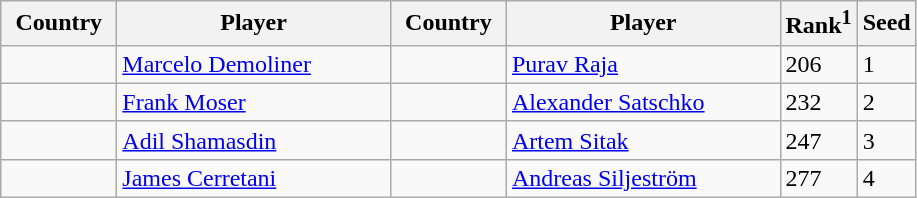<table class="sortable wikitable">
<tr>
<th width="70">Country</th>
<th width="175">Player</th>
<th width="70">Country</th>
<th width="175">Player</th>
<th>Rank<sup>1</sup></th>
<th>Seed</th>
</tr>
<tr>
<td></td>
<td><a href='#'>Marcelo Demoliner</a></td>
<td></td>
<td><a href='#'>Purav Raja</a></td>
<td>206</td>
<td>1</td>
</tr>
<tr>
<td></td>
<td><a href='#'>Frank Moser</a></td>
<td></td>
<td><a href='#'>Alexander Satschko</a></td>
<td>232</td>
<td>2</td>
</tr>
<tr>
<td></td>
<td><a href='#'>Adil Shamasdin</a></td>
<td></td>
<td><a href='#'>Artem Sitak</a></td>
<td>247</td>
<td>3</td>
</tr>
<tr>
<td></td>
<td><a href='#'>James Cerretani</a></td>
<td></td>
<td><a href='#'>Andreas Siljeström</a></td>
<td>277</td>
<td>4</td>
</tr>
</table>
